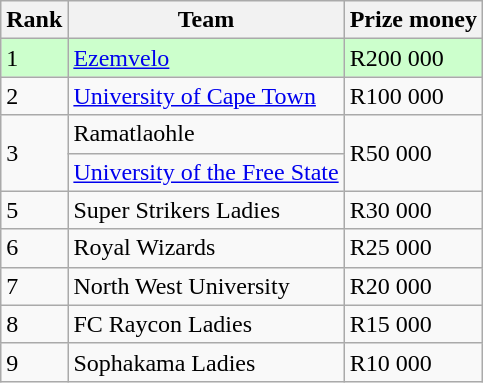<table class="wikitable">
<tr>
<th>Rank</th>
<th>Team</th>
<th>Prize money</th>
</tr>
<tr bgcolor=#CCFFCC>
<td>1</td>
<td><a href='#'>Ezemvelo</a></td>
<td>R200 000</td>
</tr>
<tr>
<td>2</td>
<td><a href='#'>University of Cape Town</a></td>
<td>R100 000</td>
</tr>
<tr>
<td rowspan="2">3</td>
<td>Ramatlaohle</td>
<td rowspan="2">R50 000</td>
</tr>
<tr>
<td><a href='#'>University of the Free State</a></td>
</tr>
<tr>
<td>5</td>
<td>Super Strikers Ladies</td>
<td>R30 000</td>
</tr>
<tr>
<td>6</td>
<td>Royal Wizards</td>
<td>R25 000</td>
</tr>
<tr>
<td>7</td>
<td>North West University</td>
<td>R20 000</td>
</tr>
<tr>
<td>8</td>
<td>FC Raycon Ladies</td>
<td>R15 000</td>
</tr>
<tr>
<td>9</td>
<td>Sophakama Ladies</td>
<td>R10 000</td>
</tr>
</table>
